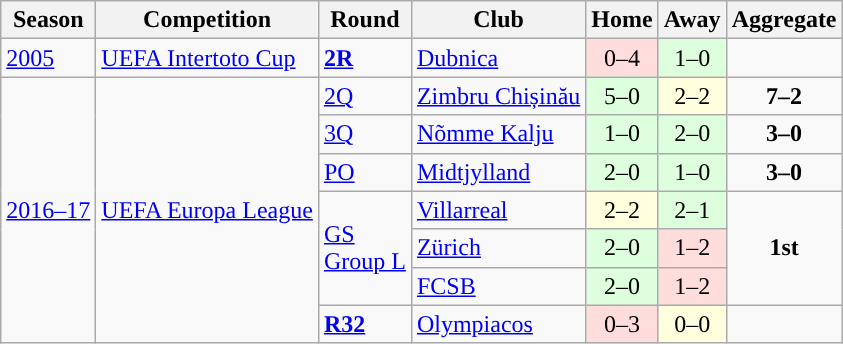<table class="wikitable">
<tr>
<th>Season</th>
<th>Competition</th>
<th>Round</th>
<th>Club</th>
<th>Home</th>
<th>Away</th>
<th>Aggregate</th>
</tr>
<tr>
<td><a href='#'>2005</a></td>
<td><a href='#'>UEFA Intertoto Cup</a></td>
<td><a href='#'><strong>2R</strong></a></td>
<td> <a href='#'>Dubnica</a></td>
<td style="text-align:center; background:#fdd;">0–4</td>
<td style="text-align:center; background:#dfd;">1–0</td>
<td></td>
</tr>
<tr>
<td rowspan="7"><a href='#'>2016–17</a></td>
<td rowspan="7"><a href='#'>UEFA Europa League</a></td>
<td><a href='#'>2Q</a></td>
<td> <a href='#'>Zimbru Chișinău</a></td>
<td style="text-align:center; background:#dfd;">5–0</td>
<td style="text-align:center; background:#ffd;">2–2</td>
<td style="text-align:center;"><strong>7–2</strong></td>
</tr>
<tr>
<td><a href='#'>3Q</a></td>
<td> <a href='#'>Nõmme Kalju</a></td>
<td style="text-align:center; background:#dfd;">1–0</td>
<td style="text-align:center; background:#dfd;">2–0</td>
<td style="text-align:center;"><strong>3–0</strong></td>
</tr>
<tr>
<td><a href='#'>PO</a></td>
<td> <a href='#'>Midtjylland</a></td>
<td style="text-align:center; background:#dfd;">2–0</td>
<td style="text-align:center; background:#dfd;">1–0</td>
<td style="text-align:center;"><strong>3–0</strong></td>
</tr>
<tr>
<td rowspan="3"><a href='#'>GS<br>Group L</a></td>
<td> <a href='#'>Villarreal</a></td>
<td style="text-align:center; background:#ffd;">2–2</td>
<td style="text-align:center; background:#dfd;">2–1</td>
<td rowspan="3" style="text-align:center;"><strong>1st</strong></td>
</tr>
<tr>
<td> <a href='#'>Zürich</a></td>
<td style="text-align:center; background:#dfd;">2–0</td>
<td style="text-align:center; background:#fdd;">1–2</td>
</tr>
<tr>
<td> <a href='#'>FCSB</a></td>
<td style="text-align:center; background:#dfd;">2–0</td>
<td style="text-align:center; background:#fdd;">1–2</td>
</tr>
<tr>
<td><a href='#'><strong>R32</strong></a></td>
<td> <a href='#'>Olympiacos</a></td>
<td style="text-align:center; background:#fdd;">0–3</td>
<td style="text-align:center; background:#ffd;">0–0</td>
<td></td>
</tr>
</table>
